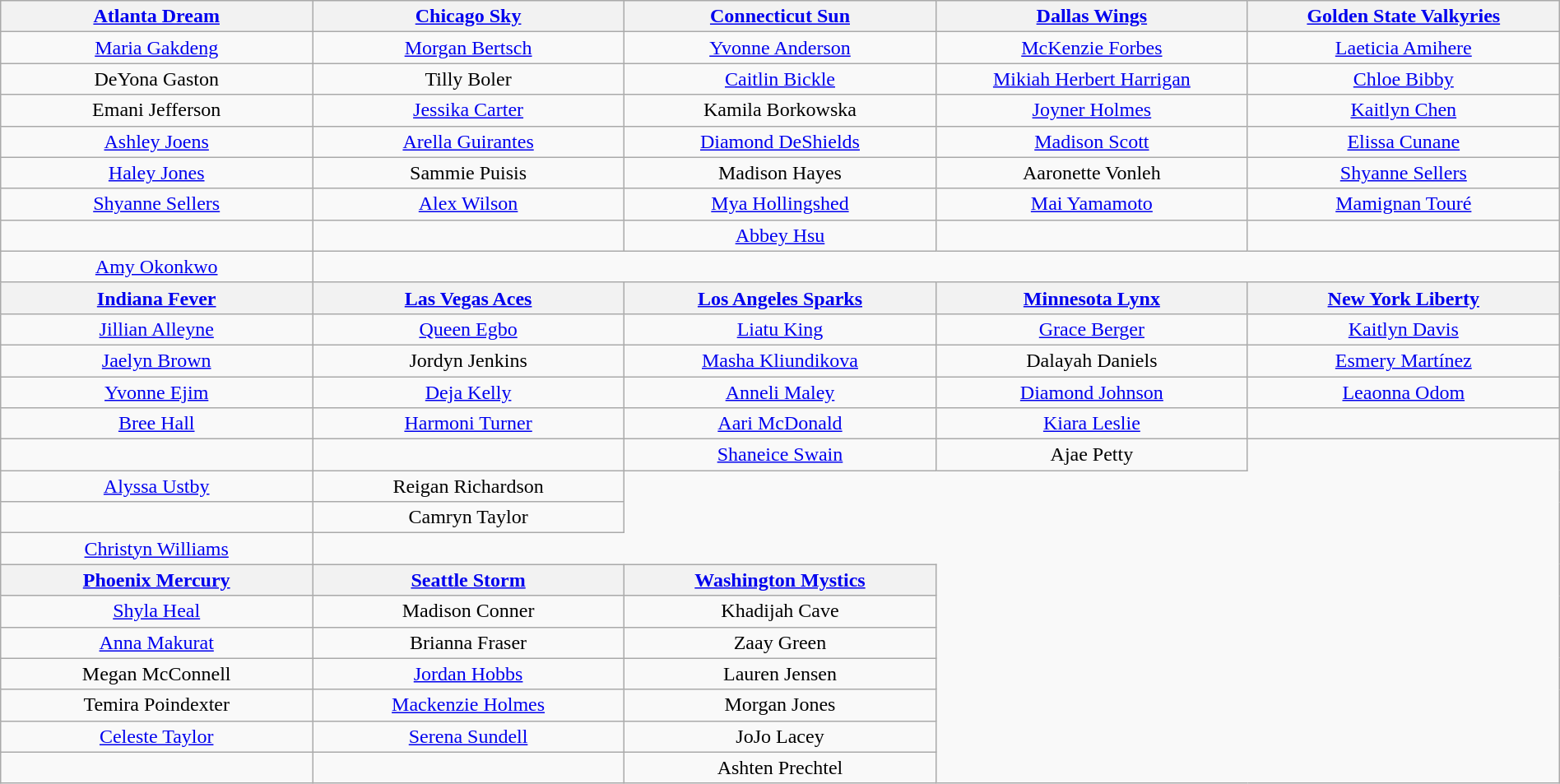<table class="wikitable" style="width:100%; text-align: center">
<tr>
<th style="width:200px"><a href='#'>Atlanta Dream</a></th>
<th style="width:200px"><a href='#'>Chicago Sky</a></th>
<th style="width:200px"><a href='#'>Connecticut Sun</a></th>
<th style="width:200px"><a href='#'>Dallas Wings</a></th>
<th style="width:200px"><a href='#'>Golden State Valkyries</a></th>
</tr>
<tr>
<td> <a href='#'>Maria Gakdeng</a></td>
<td> <a href='#'>Morgan Bertsch</a></td>
<td> <a href='#'>Yvonne Anderson</a></td>
<td> <a href='#'>McKenzie Forbes</a></td>
<td> <a href='#'>Laeticia Amihere</a></td>
</tr>
<tr>
<td> DeYona Gaston</td>
<td> Tilly Boler</td>
<td><a href='#'>Caitlin Bickle</a></td>
<td> <a href='#'>Mikiah Herbert Harrigan</a></td>
<td> <a href='#'>Chloe Bibby</a></td>
</tr>
<tr>
<td> Emani Jefferson</td>
<td> <a href='#'>Jessika Carter</a></td>
<td> Kamila Borkowska</td>
<td> <a href='#'>Joyner Holmes</a></td>
<td> <a href='#'>Kaitlyn Chen</a></td>
</tr>
<tr>
<td> <a href='#'>Ashley Joens</a></td>
<td> <a href='#'>Arella Guirantes</a></td>
<td> <a href='#'>Diamond DeShields</a></td>
<td> <a href='#'>Madison Scott</a></td>
<td> <a href='#'>Elissa Cunane</a></td>
</tr>
<tr>
<td> <a href='#'>Haley Jones</a></td>
<td> Sammie Puisis</td>
<td> Madison Hayes</td>
<td> Aaronette Vonleh</td>
<td><a href='#'>Shyanne Sellers</a></td>
</tr>
<tr>
<td> <a href='#'>Shyanne Sellers</a></td>
<td> <a href='#'>Alex Wilson</a></td>
<td> <a href='#'>Mya Hollingshed</a></td>
<td> <a href='#'>Mai Yamamoto</a></td>
<td> <a href='#'>Mamignan Touré</a></td>
</tr>
<tr>
<td></td>
<td></td>
<td> <a href='#'>Abbey Hsu</a></td>
<td></td>
<td></td>
</tr>
<tr>
<td> <a href='#'>Amy Okonkwo</a></td>
</tr>
<tr>
<th style="width:200px"><a href='#'>Indiana Fever</a></th>
<th style="width:200px"><a href='#'>Las Vegas Aces</a></th>
<th style="width:200px"><a href='#'>Los Angeles Sparks</a></th>
<th style="width:200px"><a href='#'>Minnesota Lynx</a></th>
<th style="width:200px"><a href='#'>New York Liberty</a></th>
</tr>
<tr>
<td> <a href='#'>Jillian Alleyne</a></td>
<td> <a href='#'>Queen Egbo</a></td>
<td> <a href='#'>Liatu King</a></td>
<td> <a href='#'>Grace Berger</a></td>
<td> <a href='#'>Kaitlyn Davis</a></td>
</tr>
<tr>
<td> <a href='#'>Jaelyn Brown</a></td>
<td> Jordyn Jenkins</td>
<td> <a href='#'>Masha Kliundikova</a></td>
<td> Dalayah Daniels</td>
<td> <a href='#'>Esmery Martínez</a></td>
</tr>
<tr>
<td> <a href='#'>Yvonne Ejim</a></td>
<td> <a href='#'>Deja Kelly</a></td>
<td> <a href='#'>Anneli Maley</a></td>
<td> <a href='#'>Diamond Johnson</a></td>
<td> <a href='#'>Leaonna Odom</a></td>
</tr>
<tr>
<td> <a href='#'>Bree Hall</a></td>
<td> <a href='#'>Harmoni Turner</a></td>
<td> <a href='#'>Aari McDonald</a></td>
<td> <a href='#'>Kiara Leslie</a></td>
<td></td>
</tr>
<tr>
<td></td>
<td></td>
<td> <a href='#'>Shaneice Swain</a></td>
<td> Ajae Petty</td>
</tr>
<tr>
<td> <a href='#'>Alyssa Ustby</a></td>
<td> Reigan Richardson</td>
</tr>
<tr>
<td></td>
<td> Camryn Taylor</td>
</tr>
<tr>
<td> <a href='#'>Christyn Williams</a></td>
</tr>
<tr>
<th style="width:200px"><a href='#'>Phoenix Mercury</a></th>
<th style="width:200px"><a href='#'>Seattle Storm</a></th>
<th style="width:200px"><a href='#'>Washington Mystics</a></th>
</tr>
<tr>
<td> <a href='#'>Shyla Heal</a></td>
<td> Madison Conner</td>
<td> Khadijah Cave</td>
</tr>
<tr>
<td> <a href='#'>Anna Makurat</a></td>
<td>  Brianna Fraser</td>
<td> Zaay Green</td>
</tr>
<tr>
<td> Megan McConnell</td>
<td> <a href='#'>Jordan Hobbs</a></td>
<td> Lauren Jensen</td>
</tr>
<tr>
<td> Temira Poindexter</td>
<td> <a href='#'>Mackenzie Holmes</a></td>
<td> Morgan Jones</td>
</tr>
<tr>
<td> <a href='#'>Celeste Taylor</a></td>
<td> <a href='#'>Serena Sundell</a></td>
<td> JoJo Lacey</td>
</tr>
<tr>
<td></td>
<td></td>
<td> Ashten Prechtel</td>
</tr>
</table>
